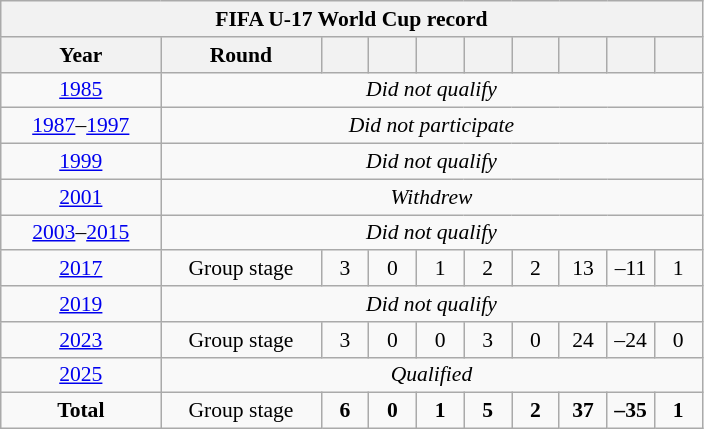<table class="wikitable" style="text-align: center; font-size: 90%;">
<tr>
<th colspan=10>FIFA U-17 World Cup record</th>
</tr>
<tr>
<th width=100>Year</th>
<th width=100>Round</th>
<th width=25></th>
<th width=25></th>
<th width=25></th>
<th width=25></th>
<th width=25></th>
<th width=25></th>
<th width=25></th>
<th width=25></th>
</tr>
<tr>
<td> <a href='#'>1985</a></td>
<td colspan=10><em>Did not qualify</em></td>
</tr>
<tr>
<td><a href='#'>1987</a>–<a href='#'>1997</a></td>
<td colspan=10><em>Did not participate</em></td>
</tr>
<tr>
<td> <a href='#'>1999</a></td>
<td colspan=10><em>Did not qualify</em></td>
</tr>
<tr>
<td> <a href='#'>2001</a></td>
<td colspan=10><em>Withdrew</em></td>
</tr>
<tr>
<td><a href='#'>2003</a>–<a href='#'>2015</a></td>
<td colspan=10><em>Did not qualify</em></td>
</tr>
<tr>
<td> <a href='#'>2017</a></td>
<td>Group stage</td>
<td>3</td>
<td>0</td>
<td>1</td>
<td>2</td>
<td>2</td>
<td>13</td>
<td>–11</td>
<td>1</td>
</tr>
<tr>
<td> <a href='#'>2019</a></td>
<td colspan=10><em>Did not qualify</em></td>
</tr>
<tr>
<td> <a href='#'>2023</a></td>
<td>Group stage</td>
<td>3</td>
<td>0</td>
<td>0</td>
<td>3</td>
<td>0</td>
<td>24</td>
<td>–24</td>
<td>0</td>
</tr>
<tr>
<td> <a href='#'>2025</a></td>
<td colspan=10><em>Qualified</em></td>
</tr>
<tr>
<td><strong>Total</strong></td>
<td>Group stage</td>
<td><strong>6</strong></td>
<td><strong>0</strong></td>
<td><strong>1</strong></td>
<td><strong>5</strong></td>
<td><strong>2</strong></td>
<td><strong>37</strong></td>
<td><strong>–35</strong></td>
<td><strong>1</strong></td>
</tr>
</table>
